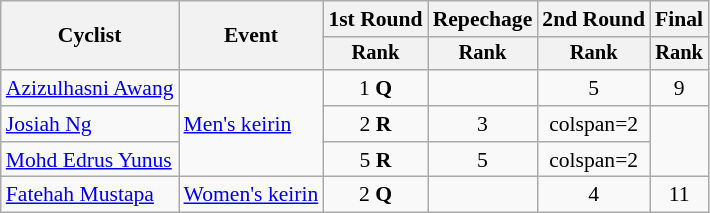<table class="wikitable" style="font-size:90%">
<tr>
<th rowspan=2>Cyclist</th>
<th rowspan=2>Event</th>
<th>1st Round</th>
<th>Repechage</th>
<th>2nd Round</th>
<th>Final</th>
</tr>
<tr style="font-size:95%">
<th>Rank</th>
<th>Rank</th>
<th>Rank</th>
<th>Rank</th>
</tr>
<tr align=center>
<td align=left><a href='#'>Azizulhasni Awang</a></td>
<td align=left rowspan=3><a href='#'>Men's keirin</a></td>
<td>1 <strong>Q</strong></td>
<td></td>
<td>5</td>
<td>9</td>
</tr>
<tr align=center>
<td align=left><a href='#'>Josiah Ng</a></td>
<td>2 <strong>R</strong></td>
<td>3</td>
<td>colspan=2 </td>
</tr>
<tr align=center>
<td align=left><a href='#'>Mohd Edrus Yunus</a></td>
<td>5 <strong>R</strong></td>
<td>5</td>
<td>colspan=2 </td>
</tr>
<tr align=center>
<td align=left><a href='#'>Fatehah Mustapa</a></td>
<td align=left><a href='#'>Women's keirin</a></td>
<td>2 <strong>Q</strong></td>
<td></td>
<td>4</td>
<td>11</td>
</tr>
</table>
